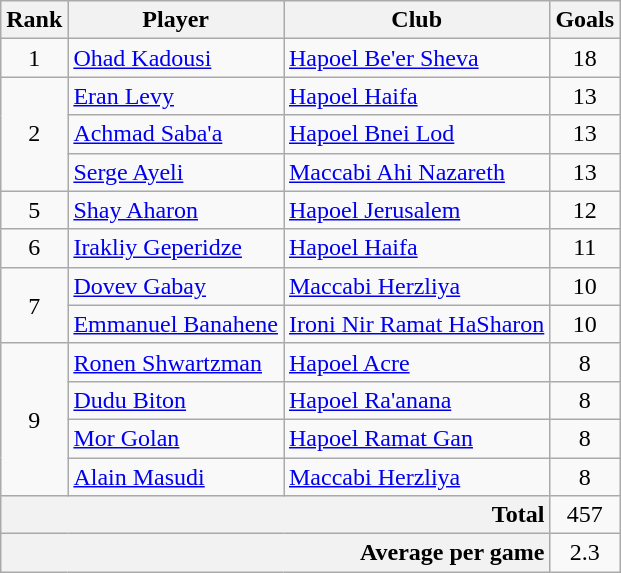<table class="wikitable">
<tr>
<th>Rank</th>
<th>Player</th>
<th>Club</th>
<th>Goals</th>
</tr>
<tr>
<td align="center">1</td>
<td> <a href='#'>Ohad Kadousi</a></td>
<td><a href='#'>Hapoel Be'er Sheva</a></td>
<td align="center">18</td>
</tr>
<tr>
<td rowspan="3" align="center">2</td>
<td> <a href='#'>Eran Levy</a></td>
<td><a href='#'>Hapoel Haifa</a></td>
<td align="center">13</td>
</tr>
<tr>
<td> <a href='#'>Achmad Saba'a</a></td>
<td><a href='#'>Hapoel Bnei Lod</a></td>
<td align="center">13</td>
</tr>
<tr>
<td> <a href='#'>Serge Ayeli</a></td>
<td><a href='#'>Maccabi Ahi Nazareth</a></td>
<td align="center">13</td>
</tr>
<tr>
<td align="center">5</td>
<td> <a href='#'>Shay Aharon</a></td>
<td><a href='#'>Hapoel Jerusalem</a></td>
<td align="center">12</td>
</tr>
<tr>
<td align="center">6</td>
<td> <a href='#'>Irakliy Geperidze</a></td>
<td><a href='#'>Hapoel Haifa</a></td>
<td align="center">11</td>
</tr>
<tr>
<td rowspan="2" align="center">7</td>
<td> <a href='#'>Dovev Gabay</a></td>
<td><a href='#'>Maccabi Herzliya</a></td>
<td align="center">10</td>
</tr>
<tr>
<td> <a href='#'>Emmanuel Banahene</a></td>
<td><a href='#'>Ironi Nir Ramat HaSharon</a></td>
<td align="center">10</td>
</tr>
<tr>
<td rowspan="4" align="center">9</td>
<td> <a href='#'>Ronen Shwartzman</a></td>
<td><a href='#'>Hapoel Acre</a></td>
<td align="center">8</td>
</tr>
<tr>
<td> <a href='#'>Dudu Biton</a></td>
<td><a href='#'>Hapoel Ra'anana</a></td>
<td align="center">8</td>
</tr>
<tr>
<td> <a href='#'>Mor Golan</a></td>
<td><a href='#'>Hapoel Ramat Gan</a></td>
<td align="center">8</td>
</tr>
<tr>
<td> <a href='#'>Alain Masudi</a></td>
<td><a href='#'>Maccabi Herzliya</a></td>
<td align="center">8</td>
</tr>
<tr>
<td bgcolor="#F2F2F2" colspan="3" align="right"><strong>Total</strong></td>
<td align="center">457</td>
</tr>
<tr>
<td bgcolor="#F2F2F2" colspan="3" align="right"><strong>Average per game</strong></td>
<td align="center">2.3</td>
</tr>
</table>
